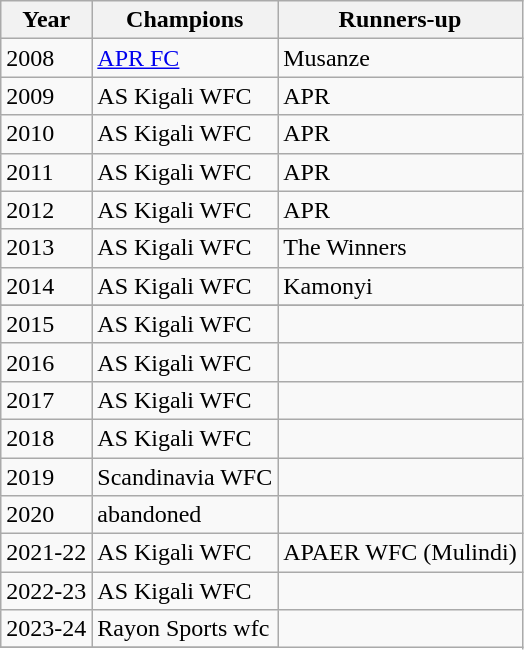<table class="wikitable">
<tr>
<th>Year</th>
<th>Champions</th>
<th>Runners-up</th>
</tr>
<tr>
<td>2008</td>
<td><a href='#'>APR FC</a></td>
<td>Musanze</td>
</tr>
<tr>
<td>2009</td>
<td>AS Kigali WFC</td>
<td>APR</td>
</tr>
<tr>
<td>2010</td>
<td>AS Kigali WFC</td>
<td>APR</td>
</tr>
<tr>
<td>2011</td>
<td>AS Kigali WFC</td>
<td>APR</td>
</tr>
<tr>
<td>2012</td>
<td>AS Kigali WFC</td>
<td>APR</td>
</tr>
<tr>
<td>2013</td>
<td>AS Kigali WFC</td>
<td>The Winners</td>
</tr>
<tr>
<td>2014</td>
<td>AS Kigali WFC</td>
<td>Kamonyi</td>
</tr>
<tr>
</tr>
<tr>
<td>2015</td>
<td>AS Kigali WFC</td>
<td></td>
</tr>
<tr>
<td>2016</td>
<td>AS Kigali WFC</td>
<td></td>
</tr>
<tr>
<td>2017</td>
<td>AS Kigali WFC</td>
<td></td>
</tr>
<tr>
<td>2018</td>
<td>AS Kigali WFC</td>
<td></td>
</tr>
<tr>
<td>2019</td>
<td>Scandinavia WFC</td>
<td></td>
</tr>
<tr>
<td>2020</td>
<td>abandoned</td>
<td></td>
</tr>
<tr>
<td>2021-22</td>
<td>AS Kigali WFC</td>
<td>APAER WFC (Mulindi)</td>
</tr>
<tr>
<td>2022-23</td>
<td>AS Kigali WFC</td>
<td></td>
</tr>
<tr>
<td>2023-24</td>
<td>Rayon Sports wfc</td>
</tr>
<tr>
</tr>
</table>
